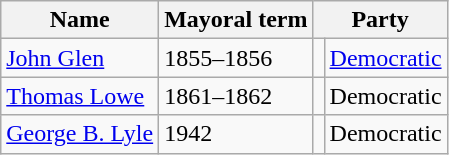<table class="wikitable">
<tr>
<th>Name</th>
<th>Mayoral term</th>
<th colspan=2>Party</th>
</tr>
<tr>
<td><a href='#'>John Glen</a></td>
<td>1855–1856</td>
<td bgcolor=></td>
<td><a href='#'>Democratic</a></td>
</tr>
<tr>
<td><a href='#'>Thomas Lowe</a></td>
<td>1861–1862</td>
<td bgcolor=></td>
<td>Democratic</td>
</tr>
<tr>
<td><a href='#'>George B. Lyle</a></td>
<td>1942</td>
<td bgcolor=></td>
<td>Democratic</td>
</tr>
</table>
